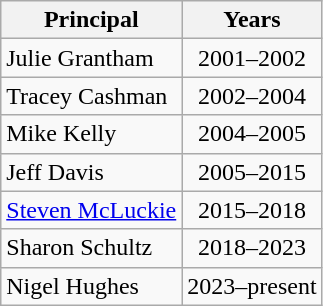<table class="wikitable sortable">
<tr>
<th>Principal</th>
<th>Years</th>
</tr>
<tr>
<td>Julie Grantham</td>
<td style="text-align:center">2001–2002</td>
</tr>
<tr>
<td>Tracey Cashman</td>
<td style="text-align:center">2002–2004</td>
</tr>
<tr>
<td>Mike Kelly</td>
<td style="text-align:center">2004–2005</td>
</tr>
<tr>
<td>Jeff Davis</td>
<td style="text-align:center">2005–2015</td>
</tr>
<tr>
<td><a href='#'>Steven McLuckie</a></td>
<td style="text-align:center">2015–2018</td>
</tr>
<tr>
<td>Sharon Schultz</td>
<td style="text-align:center">2018–2023</td>
</tr>
<tr>
<td>Nigel Hughes</td>
<td style="text-align:center">2023–present</td>
</tr>
</table>
